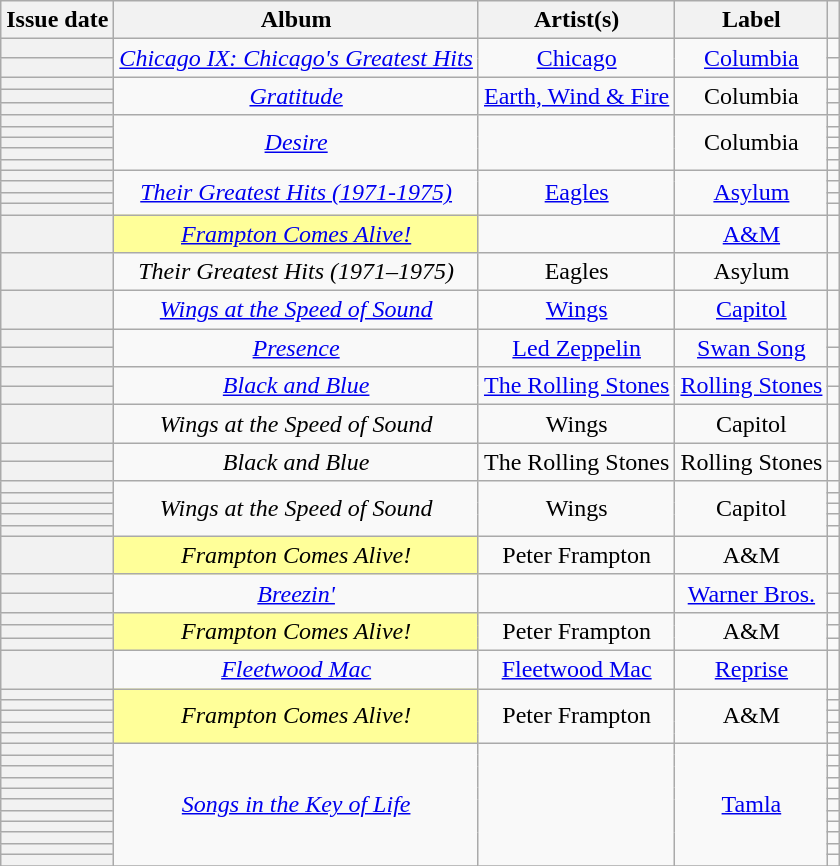<table class="wikitable sortable plainrowheaders" style="text-align: center">
<tr>
<th scope=col>Issue date</th>
<th scope=col>Album</th>
<th scope=col>Artist(s)</th>
<th scope=col>Label</th>
<th scope=col class="unsortable"></th>
</tr>
<tr>
<th scope="row"></th>
<td style="text-align: center;" rowspan=2><em><a href='#'>Chicago IX: Chicago's Greatest Hits</a></em></td>
<td style="text-align: center;" rowspan=2><a href='#'>Chicago</a></td>
<td style="text-align: center;" rowspan=2><a href='#'>Columbia</a></td>
<td align="center"></td>
</tr>
<tr>
<th scope="row"></th>
<td align="center"></td>
</tr>
<tr>
<th scope="row"></th>
<td style="text-align: center;" rowspan=3><em><a href='#'>Gratitude</a></em></td>
<td style="text-align: center;" rowspan=3><a href='#'>Earth, Wind & Fire</a></td>
<td style="text-align: center;" rowspan=3>Columbia</td>
<td align="center"></td>
</tr>
<tr>
<th scope="row"></th>
<td align="center"></td>
</tr>
<tr>
<th scope="row"></th>
<td align="center"></td>
</tr>
<tr>
<th scope="row"></th>
<td style="text-align: center;" rowspan=5><em><a href='#'>Desire</a></em></td>
<td style="text-align: center;" rowspan=5></td>
<td style="text-align: center;" rowspan=5>Columbia</td>
<td align="center"></td>
</tr>
<tr>
<th scope="row"></th>
<td align="center"></td>
</tr>
<tr>
<th scope="row"></th>
<td align="center"></td>
</tr>
<tr>
<th scope="row"></th>
<td align="center"></td>
</tr>
<tr>
<th scope="row"></th>
<td align="center"></td>
</tr>
<tr>
<th scope="row"></th>
<td style="text-align: center;" rowspan=4><em><a href='#'>Their Greatest Hits (1971-1975)</a></em></td>
<td style="text-align: center;" rowspan=4><a href='#'>Eagles</a></td>
<td style="text-align: center;" rowspan=4><a href='#'>Asylum</a></td>
<td align="center"></td>
</tr>
<tr>
<th scope="row"></th>
<td align="center"></td>
</tr>
<tr>
<th scope="row"></th>
<td align="center"></td>
</tr>
<tr>
<th scope="row"></th>
<td align="center"></td>
</tr>
<tr>
<th scope="row"></th>
<td bgcolor=#FFFF99 style="text-align: center;"><em><a href='#'>Frampton Comes Alive!</a></em> </td>
<td style="text-align: center;"></td>
<td style="text-align: center;"><a href='#'>A&M</a></td>
<td align="center"></td>
</tr>
<tr>
<th scope="row"></th>
<td style="text-align: center;"><em>Their Greatest Hits (1971–1975)</em></td>
<td style="text-align: center;">Eagles</td>
<td style="text-align: center;">Asylum</td>
<td align="center"></td>
</tr>
<tr>
<th scope="row"></th>
<td style="text-align: center;"><em><a href='#'>Wings at the Speed of Sound</a></em></td>
<td style="text-align: center;" data-sort-value="McCartney, Paul"><a href='#'>Wings</a></td>
<td style="text-align: center;"><a href='#'>Capitol</a></td>
<td align="center"></td>
</tr>
<tr>
<th scope="row"></th>
<td style="text-align: center;" rowspan=2><em><a href='#'>Presence</a></em></td>
<td style="text-align: center;" rowspan=2><a href='#'>Led Zeppelin</a></td>
<td style="text-align: center;" rowspan=2><a href='#'>Swan Song</a></td>
<td align="center"></td>
</tr>
<tr>
<th scope="row"></th>
<td align="center"></td>
</tr>
<tr>
<th scope="row"></th>
<td style="text-align: center;" rowspan=2><em><a href='#'>Black and Blue</a></em></td>
<td style="text-align: center;" rowspan=2><a href='#'>The Rolling Stones</a></td>
<td style="text-align: center;" rowspan=2 data-sort-value="Rolling Stones, The"><a href='#'>Rolling Stones</a></td>
<td align="center"></td>
</tr>
<tr>
<th scope="row"></th>
<td align="center"></td>
</tr>
<tr>
<th scope="row"></th>
<td style="text-align: center;"><em>Wings at the Speed of Sound</em></td>
<td style="text-align: center;" data-sort-value="McCartney, Paul">Wings</td>
<td style="text-align: center;">Capitol</td>
<td align="center"></td>
</tr>
<tr>
<th scope="row"></th>
<td style="text-align: center;" rowspan=2><em>Black and Blue</em></td>
<td style="text-align: center;" rowspan=2>The Rolling Stones</td>
<td style="text-align: center;" rowspan=2 data-sort-value="Rolling Stones, The">Rolling Stones</td>
<td align="center"></td>
</tr>
<tr>
<th scope="row"></th>
<td align="center"></td>
</tr>
<tr>
<th scope="row"></th>
<td style="text-align: center;" rowspan=5><em>Wings at the Speed of Sound</em></td>
<td style="text-align: center;" rowspan=5 data-sort-value="McCartney, Paul">Wings</td>
<td style="text-align: center;" rowspan=5>Capitol</td>
<td align="center"></td>
</tr>
<tr>
<th scope="row"></th>
<td align="center"></td>
</tr>
<tr>
<th scope="row"></th>
<td align="center"></td>
</tr>
<tr>
<th scope="row"></th>
<td align="center"></td>
</tr>
<tr>
<th scope="row"></th>
<td align="center"></td>
</tr>
<tr>
<th scope="row"></th>
<td bgcolor=#FFFF99 style="text-align: center;"><em>Frampton Comes Alive!</em></td>
<td style="text-align: center;" data-sort-value="Frampton, Peter">Peter Frampton</td>
<td style="text-align: center;">A&M</td>
<td align="center"></td>
</tr>
<tr>
<th scope="row"></th>
<td style="text-align: center;" rowspan=2><em><a href='#'>Breezin'</a></em></td>
<td style="text-align: center;" rowspan=2></td>
<td style="text-align: center;" rowspan=2><a href='#'>Warner Bros.</a></td>
<td align="center"></td>
</tr>
<tr>
<th scope="row"></th>
<td align="center"></td>
</tr>
<tr>
<th scope="row"></th>
<td bgcolor=#FFFF99 style="text-align: center;" rowspan=3><em>Frampton Comes Alive!</em> </td>
<td style="text-align: center;" rowspan=3 data-sort-value="Frampton, Peter">Peter Frampton</td>
<td style="text-align: center;" rowspan=3>A&M</td>
<td align="center"></td>
</tr>
<tr>
<th scope="row"></th>
<td align="center"></td>
</tr>
<tr>
<th scope="row"></th>
<td align="center"></td>
</tr>
<tr>
<th scope="row"></th>
<td style="text-align: center;"><em><a href='#'>Fleetwood Mac</a></em></td>
<td style="text-align: center;"><a href='#'>Fleetwood Mac</a></td>
<td style="text-align: center;"><a href='#'>Reprise</a></td>
<td align="center"></td>
</tr>
<tr>
<th scope="row"></th>
<td bgcolor=#FFFF99 style="text-align: center;" rowspan=5><em>Frampton Comes Alive!</em> </td>
<td style="text-align: center;" rowspan=5 data-sort-value="Frampton, Peter">Peter Frampton</td>
<td style="text-align: center;" rowspan=5>A&M</td>
<td align="center"></td>
</tr>
<tr>
<th scope="row"></th>
<td align="center"></td>
</tr>
<tr>
<th scope="row"></th>
<td align="center"></td>
</tr>
<tr>
<th scope="row"></th>
<td align="center"></td>
</tr>
<tr>
<th scope="row"></th>
<td align="center"></td>
</tr>
<tr>
<th scope="row"></th>
<td style="text-align: center;" rowspan=11><em><a href='#'>Songs in the Key of Life</a></em></td>
<td style="text-align: center;" rowspan=11></td>
<td style="text-align: center;" rowspan=11><a href='#'>Tamla</a></td>
<td align="center"></td>
</tr>
<tr>
<th scope="row"></th>
<td align="center"></td>
</tr>
<tr>
<th scope="row"></th>
<td align="center"></td>
</tr>
<tr>
<th scope="row"></th>
<td align="center"></td>
</tr>
<tr>
<th scope="row"></th>
<td align="center"></td>
</tr>
<tr>
<th scope="row"></th>
<td align="center"></td>
</tr>
<tr>
<th scope="row"></th>
<td align="center"></td>
</tr>
<tr>
<th scope="row"></th>
<td align="center"></td>
</tr>
<tr>
<th scope="row"></th>
<td align="center"></td>
</tr>
<tr>
<th scope="row"></th>
<td align="center"></td>
</tr>
<tr>
<th scope="row"></th>
<td align="center"></td>
</tr>
<tr>
</tr>
</table>
